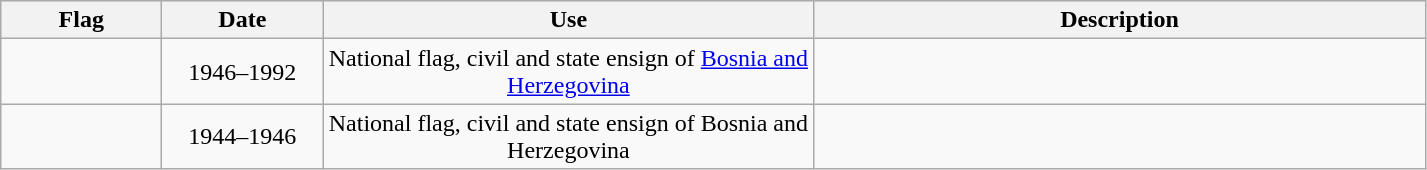<table class="wikitable" style="text-align:center;">
<tr style="background:#efefef;">
<th style="width:100px;">Flag</th>
<th style="width:100px;">Date</th>
<th style="width:320px; text-align:center;">Use</th>
<th style="width:400px; text-align:center;">Description</th>
</tr>
<tr>
<td></td>
<td>1946–1992</td>
<td>National flag, civil and state ensign of <a href='#'>Bosnia and Herzegovina</a>  </td>
<td></td>
</tr>
<tr>
<td></td>
<td>1944–1946</td>
<td>National flag, civil and state ensign of Bosnia and Herzegovina  </td>
<td></td>
</tr>
</table>
